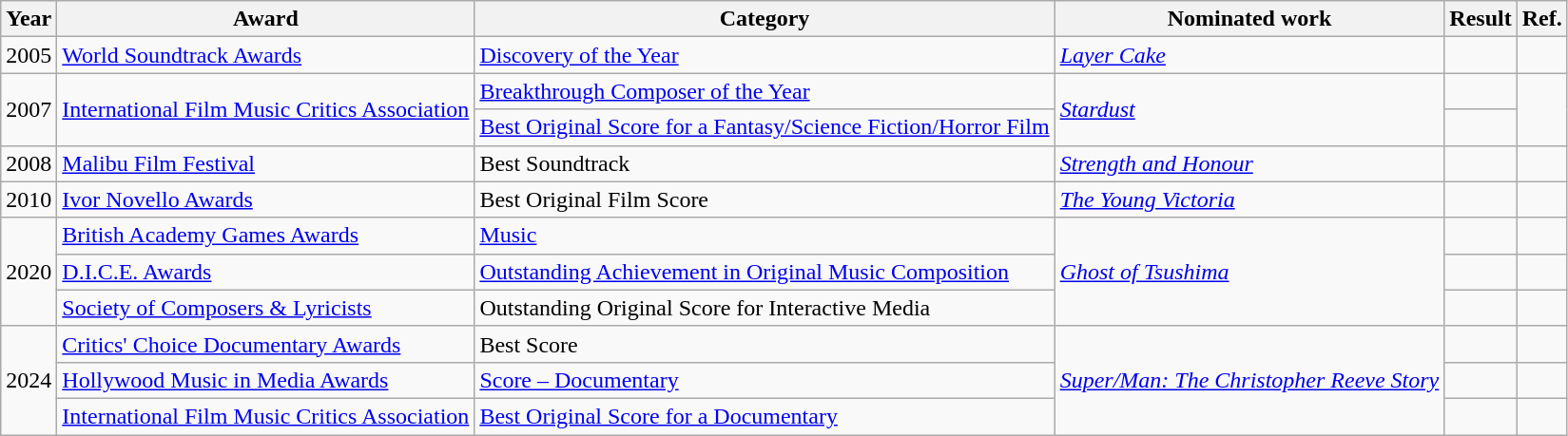<table class=wikitable>
<tr>
<th>Year</th>
<th>Award</th>
<th>Category</th>
<th>Nominated work</th>
<th>Result</th>
<th>Ref.</th>
</tr>
<tr>
<td>2005</td>
<td><a href='#'>World Soundtrack Awards</a></td>
<td><a href='#'>Discovery of the Year</a></td>
<td><em><a href='#'>Layer Cake</a></em></td>
<td></td>
<td align="center"></td>
</tr>
<tr>
<td rowspan="2">2007</td>
<td rowspan="2"><a href='#'>International Film Music Critics Association</a></td>
<td><a href='#'>Breakthrough Composer of the Year</a></td>
<td rowspan="2"><em><a href='#'>Stardust</a></em></td>
<td></td>
<td rowspan="2" align="center"></td>
</tr>
<tr>
<td><a href='#'>Best Original Score for a Fantasy/Science Fiction/Horror Film</a></td>
<td></td>
</tr>
<tr>
<td>2008</td>
<td><a href='#'>Malibu Film Festival</a></td>
<td>Best Soundtrack</td>
<td><em><a href='#'>Strength and Honour</a></em></td>
<td></td>
<td align="center"></td>
</tr>
<tr>
<td>2010</td>
<td><a href='#'>Ivor Novello Awards</a></td>
<td>Best Original Film Score</td>
<td><em><a href='#'>The Young Victoria</a></em></td>
<td></td>
<td align="center"></td>
</tr>
<tr>
<td rowspan="3">2020</td>
<td><a href='#'>British Academy Games Awards</a></td>
<td><a href='#'>Music</a></td>
<td rowspan="3"><em><a href='#'>Ghost of Tsushima</a></em></td>
<td></td>
<td align="center"></td>
</tr>
<tr>
<td><a href='#'>D.I.C.E. Awards</a></td>
<td><a href='#'>Outstanding Achievement in Original Music Composition</a></td>
<td></td>
<td align="center"></td>
</tr>
<tr>
<td><a href='#'>Society of Composers & Lyricists</a></td>
<td>Outstanding Original Score for Interactive Media</td>
<td></td>
<td align="center"></td>
</tr>
<tr>
<td rowspan="3">2024</td>
<td><a href='#'>Critics' Choice Documentary Awards</a></td>
<td>Best Score</td>
<td rowspan="3"><em><a href='#'>Super/Man: The Christopher Reeve Story</a></em></td>
<td></td>
<td align="center"></td>
</tr>
<tr>
<td><a href='#'>Hollywood Music in Media Awards</a></td>
<td><a href='#'>Score – Documentary</a></td>
<td></td>
<td align="center"></td>
</tr>
<tr>
<td><a href='#'>International Film Music Critics Association</a></td>
<td><a href='#'>Best Original Score for a Documentary</a></td>
<td></td>
<td align="center"></td>
</tr>
</table>
